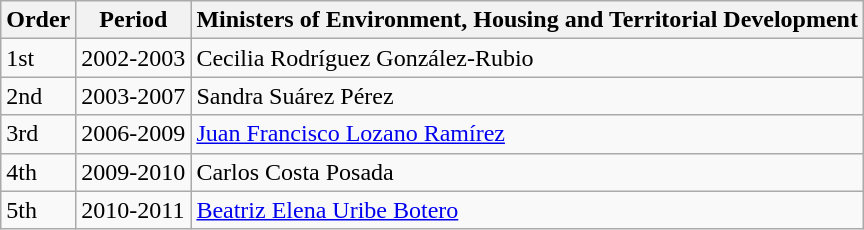<table class="wikitable">
<tr>
<th>Order</th>
<th>Period</th>
<th>Ministers of Environment, Housing and Territorial Development</th>
</tr>
<tr>
<td>1st</td>
<td>2002-2003</td>
<td>Cecilia Rodríguez González-Rubio</td>
</tr>
<tr>
<td>2nd</td>
<td>2003-2007</td>
<td>Sandra Suárez Pérez</td>
</tr>
<tr>
<td>3rd</td>
<td>2006-2009</td>
<td><a href='#'>Juan Francisco Lozano Ramírez</a></td>
</tr>
<tr>
<td>4th</td>
<td>2009-2010</td>
<td>Carlos Costa Posada</td>
</tr>
<tr>
<td>5th</td>
<td>2010-2011</td>
<td><a href='#'>Beatriz Elena Uribe Botero</a></td>
</tr>
</table>
